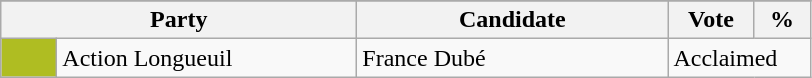<table class="wikitable">
<tr>
</tr>
<tr>
<th bgcolor="#DDDDFF" width="230px" colspan="2">Party</th>
<th bgcolor="#DDDDFF" width="200px">Candidate</th>
<th bgcolor="#DDDDFF" width="50px">Vote</th>
<th bgcolor="#DDDDFF" width="30px">%</th>
</tr>
<tr>
<td bgcolor=#AFBD22 width="30px"> </td>
<td>Action Longueuil</td>
<td>France Dubé</td>
<td colspan="2">Acclaimed</td>
</tr>
</table>
